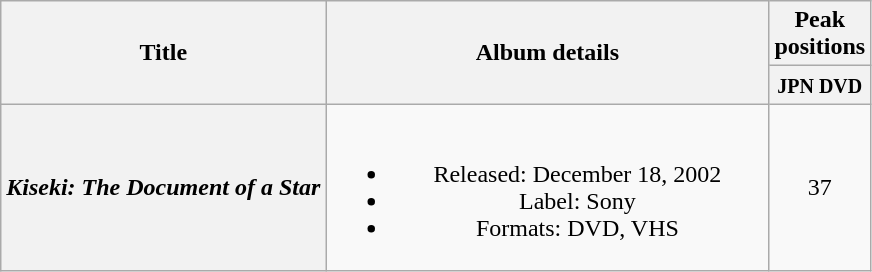<table class="wikitable plainrowheaders" style="text-align:center;" border="1">
<tr>
<th scope="col" rowspan="2">Title</th>
<th scope="col" rowspan="2" style="width:18em;">Album details</th>
<th colspan="1">Peak positions</th>
</tr>
<tr>
<th style="width:2.5em;"><small>JPN DVD</small><br></th>
</tr>
<tr>
<th scope="row"><em>Kiseki: The Document of a Star</em></th>
<td><br><ul><li>Released: December 18, 2002</li><li>Label: Sony</li><li>Formats: DVD, VHS</li></ul></td>
<td>37</td>
</tr>
</table>
